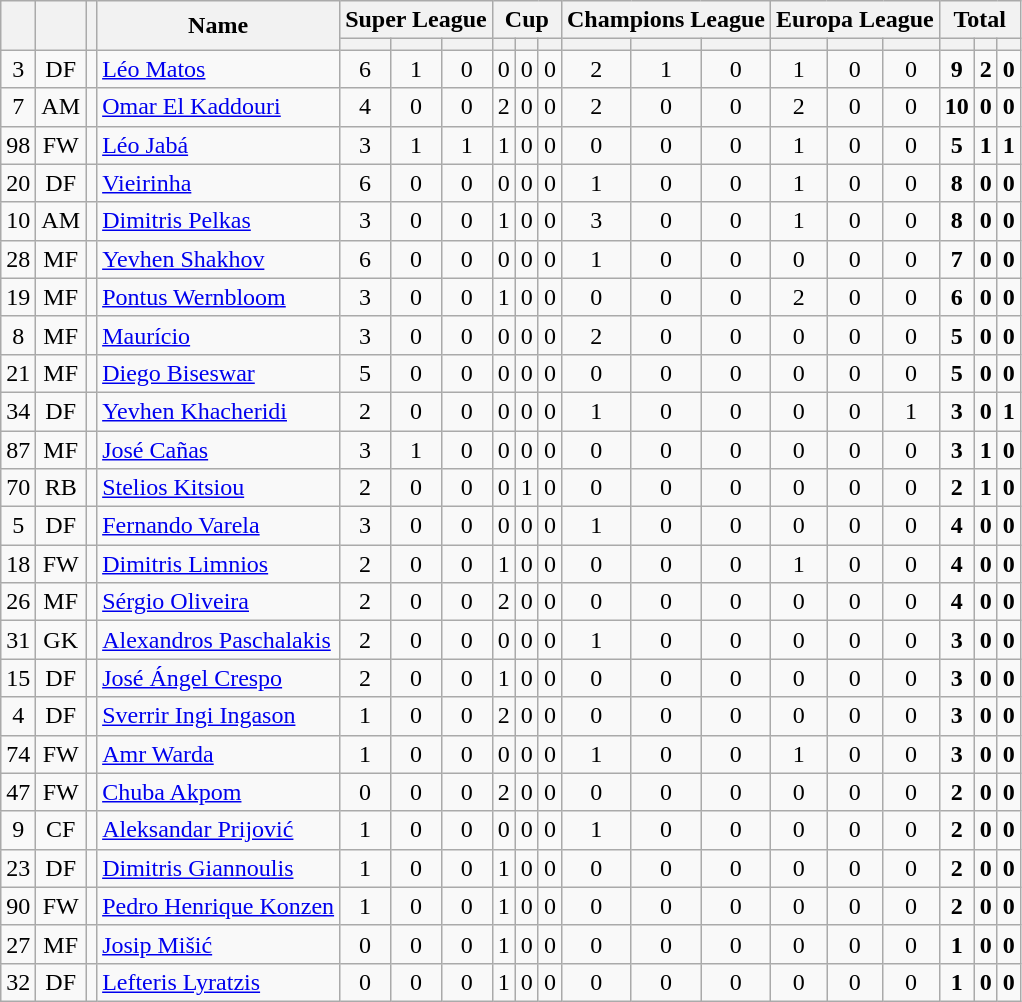<table class="wikitable sortable" style="text-align:center">
<tr>
<th rowspan=2></th>
<th rowspan=2></th>
<th rowspan=2></th>
<th rowspan=2>Name</th>
<th colspan=3>Super League</th>
<th colspan=3>Cup</th>
<th colspan=3>Champions League</th>
<th colspan=3>Europa League</th>
<th colspan=3>Total</th>
</tr>
<tr>
<th></th>
<th></th>
<th></th>
<th></th>
<th></th>
<th></th>
<th></th>
<th></th>
<th></th>
<th></th>
<th></th>
<th></th>
<th></th>
<th></th>
<th></th>
</tr>
<tr>
<td>3</td>
<td>DF</td>
<td></td>
<td align="left"><a href='#'>Léo Matos</a></td>
<td>6</td>
<td>1</td>
<td>0</td>
<td>0</td>
<td>0</td>
<td>0</td>
<td>2</td>
<td>1</td>
<td>0</td>
<td>1</td>
<td>0</td>
<td>0</td>
<td><strong>9</strong></td>
<td><strong>2</strong></td>
<td><strong>0</strong></td>
</tr>
<tr>
<td>7</td>
<td>AM</td>
<td></td>
<td align="left"><a href='#'>Omar El Kaddouri</a></td>
<td>4</td>
<td>0</td>
<td>0</td>
<td>2</td>
<td>0</td>
<td>0</td>
<td>2</td>
<td>0</td>
<td>0</td>
<td>2</td>
<td>0</td>
<td>0</td>
<td><strong>10</strong></td>
<td><strong>0</strong></td>
<td><strong>0</strong></td>
</tr>
<tr>
<td>98</td>
<td>FW</td>
<td></td>
<td align="left"><a href='#'>Léo Jabá</a></td>
<td>3</td>
<td>1</td>
<td>1</td>
<td>1</td>
<td>0</td>
<td>0</td>
<td>0</td>
<td>0</td>
<td>0</td>
<td>1</td>
<td>0</td>
<td>0</td>
<td><strong>5</strong></td>
<td><strong>1</strong></td>
<td><strong>1</strong></td>
</tr>
<tr>
<td>20</td>
<td>DF</td>
<td></td>
<td align="left"><a href='#'>Vieirinha</a></td>
<td>6</td>
<td>0</td>
<td>0</td>
<td>0</td>
<td>0</td>
<td>0</td>
<td>1</td>
<td>0</td>
<td>0</td>
<td>1</td>
<td>0</td>
<td>0</td>
<td><strong>8</strong></td>
<td><strong>0</strong></td>
<td><strong>0</strong></td>
</tr>
<tr>
<td>10</td>
<td>AM</td>
<td></td>
<td align="left"><a href='#'>Dimitris Pelkas</a></td>
<td>3</td>
<td>0</td>
<td>0</td>
<td>1</td>
<td>0</td>
<td>0</td>
<td>3</td>
<td>0</td>
<td>0</td>
<td>1</td>
<td>0</td>
<td>0</td>
<td><strong>8</strong></td>
<td><strong>0</strong></td>
<td><strong>0</strong></td>
</tr>
<tr>
<td>28</td>
<td>MF</td>
<td></td>
<td align="left"><a href='#'>Yevhen Shakhov</a></td>
<td>6</td>
<td>0</td>
<td>0</td>
<td>0</td>
<td>0</td>
<td>0</td>
<td>1</td>
<td>0</td>
<td>0</td>
<td>0</td>
<td>0</td>
<td>0</td>
<td><strong>7</strong></td>
<td><strong>0</strong></td>
<td><strong>0</strong></td>
</tr>
<tr>
<td>19</td>
<td>MF</td>
<td></td>
<td align="left"><a href='#'>Pontus Wernbloom</a></td>
<td>3</td>
<td>0</td>
<td>0</td>
<td>1</td>
<td>0</td>
<td>0</td>
<td>0</td>
<td>0</td>
<td>0</td>
<td>2</td>
<td>0</td>
<td>0</td>
<td><strong>6</strong></td>
<td><strong>0</strong></td>
<td><strong>0</strong></td>
</tr>
<tr>
<td>8</td>
<td>MF</td>
<td></td>
<td align="left"><a href='#'>Maurício</a></td>
<td>3</td>
<td>0</td>
<td>0</td>
<td>0</td>
<td>0</td>
<td>0</td>
<td>2</td>
<td>0</td>
<td>0</td>
<td>0</td>
<td>0</td>
<td>0</td>
<td><strong>5</strong></td>
<td><strong>0</strong></td>
<td><strong>0</strong></td>
</tr>
<tr>
<td>21</td>
<td>MF</td>
<td></td>
<td align="left"><a href='#'>Diego Biseswar</a></td>
<td>5</td>
<td>0</td>
<td>0</td>
<td>0</td>
<td>0</td>
<td>0</td>
<td>0</td>
<td>0</td>
<td>0</td>
<td>0</td>
<td>0</td>
<td>0</td>
<td><strong>5</strong></td>
<td><strong>0</strong></td>
<td><strong>0</strong></td>
</tr>
<tr>
<td>34</td>
<td>DF</td>
<td></td>
<td align="left"><a href='#'>Yevhen Khacheridi</a></td>
<td>2</td>
<td>0</td>
<td>0</td>
<td>0</td>
<td>0</td>
<td>0</td>
<td>1</td>
<td>0</td>
<td>0</td>
<td>0</td>
<td>0</td>
<td>1</td>
<td><strong>3</strong></td>
<td><strong>0</strong></td>
<td><strong>1</strong></td>
</tr>
<tr>
<td>87</td>
<td>MF</td>
<td></td>
<td align="left"><a href='#'>José Cañas</a></td>
<td>3</td>
<td>1</td>
<td>0</td>
<td>0</td>
<td>0</td>
<td>0</td>
<td>0</td>
<td>0</td>
<td>0</td>
<td>0</td>
<td>0</td>
<td>0</td>
<td><strong>3</strong></td>
<td><strong>1</strong></td>
<td><strong>0</strong></td>
</tr>
<tr>
<td>70</td>
<td>RB</td>
<td></td>
<td align="left"><a href='#'>Stelios Kitsiou</a></td>
<td>2</td>
<td>0</td>
<td>0</td>
<td>0</td>
<td>1</td>
<td>0</td>
<td>0</td>
<td>0</td>
<td>0</td>
<td>0</td>
<td>0</td>
<td>0</td>
<td><strong>2</strong></td>
<td><strong>1</strong></td>
<td><strong>0</strong></td>
</tr>
<tr>
<td>5</td>
<td>DF</td>
<td></td>
<td align="left"><a href='#'>Fernando Varela</a></td>
<td>3</td>
<td>0</td>
<td>0</td>
<td>0</td>
<td>0</td>
<td>0</td>
<td>1</td>
<td>0</td>
<td>0</td>
<td>0</td>
<td>0</td>
<td>0</td>
<td><strong>4</strong></td>
<td><strong>0</strong></td>
<td><strong>0</strong></td>
</tr>
<tr>
<td>18</td>
<td>FW</td>
<td></td>
<td align="left"><a href='#'>Dimitris Limnios</a></td>
<td>2</td>
<td>0</td>
<td>0</td>
<td>1</td>
<td>0</td>
<td>0</td>
<td>0</td>
<td>0</td>
<td>0</td>
<td>1</td>
<td>0</td>
<td>0</td>
<td><strong>4</strong></td>
<td><strong>0</strong></td>
<td><strong>0</strong></td>
</tr>
<tr>
<td>26</td>
<td>MF</td>
<td></td>
<td align="left"><a href='#'>Sérgio Oliveira</a></td>
<td>2</td>
<td>0</td>
<td>0</td>
<td>2</td>
<td>0</td>
<td>0</td>
<td>0</td>
<td>0</td>
<td>0</td>
<td>0</td>
<td>0</td>
<td>0</td>
<td><strong>4</strong></td>
<td><strong>0</strong></td>
<td><strong>0</strong></td>
</tr>
<tr>
<td>31</td>
<td>GK</td>
<td></td>
<td align="left"><a href='#'>Alexandros Paschalakis</a></td>
<td>2</td>
<td>0</td>
<td>0</td>
<td>0</td>
<td>0</td>
<td>0</td>
<td>1</td>
<td>0</td>
<td>0</td>
<td>0</td>
<td>0</td>
<td>0</td>
<td><strong>3</strong></td>
<td><strong>0</strong></td>
<td><strong>0</strong></td>
</tr>
<tr>
<td>15</td>
<td>DF</td>
<td></td>
<td align="left"><a href='#'>José Ángel Crespo</a></td>
<td>2</td>
<td>0</td>
<td>0</td>
<td>1</td>
<td>0</td>
<td>0</td>
<td>0</td>
<td>0</td>
<td>0</td>
<td>0</td>
<td>0</td>
<td>0</td>
<td><strong>3</strong></td>
<td><strong>0</strong></td>
<td><strong>0</strong></td>
</tr>
<tr>
<td>4</td>
<td>DF</td>
<td></td>
<td align="left"><a href='#'>Sverrir Ingi Ingason</a></td>
<td>1</td>
<td>0</td>
<td>0</td>
<td>2</td>
<td>0</td>
<td>0</td>
<td>0</td>
<td>0</td>
<td>0</td>
<td>0</td>
<td>0</td>
<td>0</td>
<td><strong>3</strong></td>
<td><strong>0</strong></td>
<td><strong>0</strong></td>
</tr>
<tr>
<td>74</td>
<td>FW</td>
<td></td>
<td align="left"><a href='#'>Amr Warda</a></td>
<td>1</td>
<td>0</td>
<td>0</td>
<td>0</td>
<td>0</td>
<td>0</td>
<td>1</td>
<td>0</td>
<td>0</td>
<td>1</td>
<td>0</td>
<td>0</td>
<td><strong>3</strong></td>
<td><strong>0</strong></td>
<td><strong>0</strong></td>
</tr>
<tr>
<td>47</td>
<td>FW</td>
<td></td>
<td align="left"><a href='#'>Chuba Akpom</a></td>
<td>0</td>
<td>0</td>
<td>0</td>
<td>2</td>
<td>0</td>
<td>0</td>
<td>0</td>
<td>0</td>
<td>0</td>
<td>0</td>
<td>0</td>
<td>0</td>
<td><strong>2</strong></td>
<td><strong>0</strong></td>
<td><strong>0</strong></td>
</tr>
<tr>
<td>9</td>
<td>CF</td>
<td></td>
<td align="left"><a href='#'>Aleksandar Prijović</a></td>
<td>1</td>
<td>0</td>
<td>0</td>
<td>0</td>
<td>0</td>
<td>0</td>
<td>1</td>
<td>0</td>
<td>0</td>
<td>0</td>
<td>0</td>
<td>0</td>
<td><strong>2</strong></td>
<td><strong>0</strong></td>
<td><strong>0</strong></td>
</tr>
<tr>
<td>23</td>
<td>DF</td>
<td></td>
<td align="left"><a href='#'>Dimitris Giannoulis</a></td>
<td>1</td>
<td>0</td>
<td>0</td>
<td>1</td>
<td>0</td>
<td>0</td>
<td>0</td>
<td>0</td>
<td>0</td>
<td>0</td>
<td>0</td>
<td>0</td>
<td><strong>2</strong></td>
<td><strong>0</strong></td>
<td><strong>0</strong></td>
</tr>
<tr>
<td>90</td>
<td>FW</td>
<td></td>
<td align="left"><a href='#'>Pedro Henrique Konzen</a></td>
<td>1</td>
<td>0</td>
<td>0</td>
<td>1</td>
<td>0</td>
<td>0</td>
<td>0</td>
<td>0</td>
<td>0</td>
<td>0</td>
<td>0</td>
<td>0</td>
<td><strong>2</strong></td>
<td><strong>0</strong></td>
<td><strong>0</strong></td>
</tr>
<tr>
<td>27</td>
<td>MF</td>
<td></td>
<td align="left"><a href='#'>Josip Mišić</a></td>
<td>0</td>
<td>0</td>
<td>0</td>
<td>1</td>
<td>0</td>
<td>0</td>
<td>0</td>
<td>0</td>
<td>0</td>
<td>0</td>
<td>0</td>
<td>0</td>
<td><strong>1</strong></td>
<td><strong>0</strong></td>
<td><strong>0</strong></td>
</tr>
<tr>
<td>32</td>
<td>DF</td>
<td></td>
<td align="left"><a href='#'>Lefteris Lyratzis</a></td>
<td>0</td>
<td>0</td>
<td>0</td>
<td>1</td>
<td>0</td>
<td>0</td>
<td>0</td>
<td>0</td>
<td>0</td>
<td>0</td>
<td>0</td>
<td>0</td>
<td><strong>1</strong></td>
<td><strong>0</strong></td>
<td><strong>0</strong></td>
</tr>
</table>
